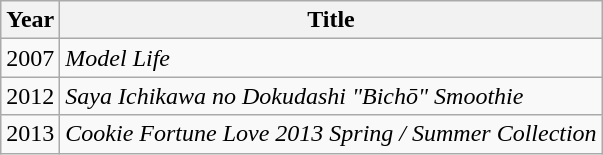<table class="wikitable">
<tr>
<th>Year</th>
<th>Title</th>
</tr>
<tr>
<td>2007</td>
<td><em>Model Life</em></td>
</tr>
<tr>
<td>2012</td>
<td><em>Saya Ichikawa no Dokudashi "Bichō" Smoothie</em></td>
</tr>
<tr>
<td>2013</td>
<td><em>Cookie Fortune Love 2013 Spring / Summer Collection</em></td>
</tr>
</table>
